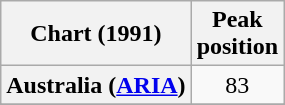<table class="wikitable sortable plainrowheaders" style="text-align:center">
<tr>
<th scope="col">Chart (1991)</th>
<th scope="col">Peak<br>position</th>
</tr>
<tr>
<th scope="row">Australia (<a href='#'>ARIA</a>)</th>
<td>83</td>
</tr>
<tr>
</tr>
<tr>
</tr>
<tr>
</tr>
</table>
